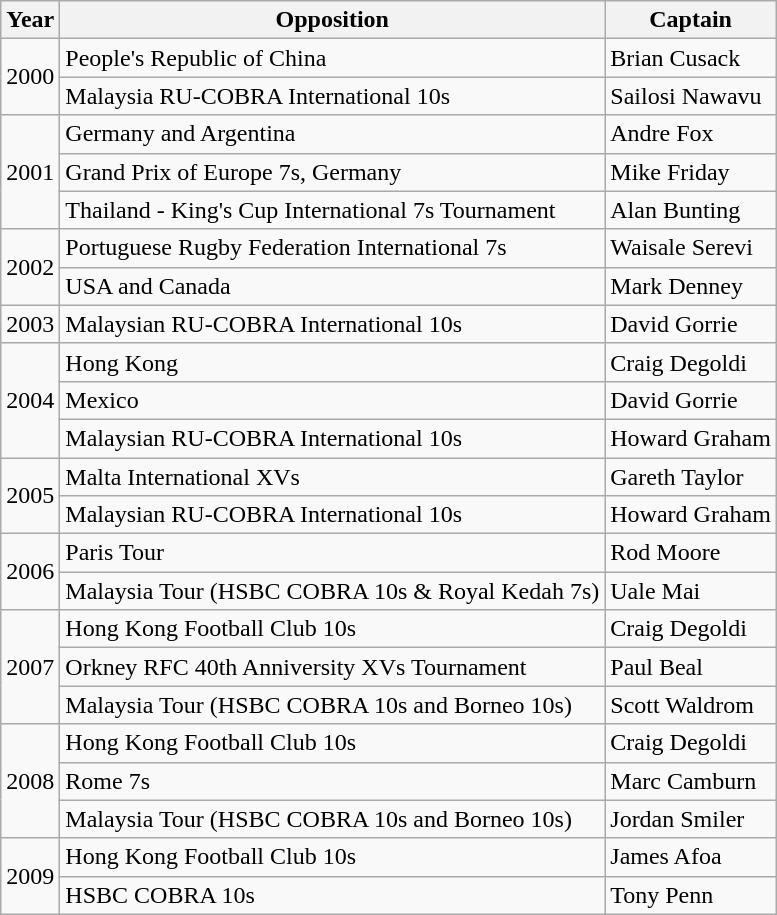<table class="wikitable">
<tr>
<th>Year</th>
<th>Opposition</th>
<th>Captain</th>
</tr>
<tr>
<td rowspan=2>2000</td>
<td>People's Republic of China</td>
<td>Brian Cusack </td>
</tr>
<tr>
<td>Malaysia RU-COBRA International 10s</td>
<td>Sailosi Nawavu </td>
</tr>
<tr>
<td rowspan=3>2001</td>
<td>Germany and Argentina</td>
<td>Andre Fox </td>
</tr>
<tr>
<td>Grand Prix of Europe 7s, Germany</td>
<td>Mike Friday </td>
</tr>
<tr>
<td>Thailand - King's Cup International 7s Tournament</td>
<td>Alan Bunting </td>
</tr>
<tr>
<td rowspan=2>2002</td>
<td>Portuguese Rugby Federation International 7s</td>
<td>Waisale Serevi </td>
</tr>
<tr>
<td>USA and Canada</td>
<td>Mark Denney </td>
</tr>
<tr>
<td>2003</td>
<td>Malaysian RU-COBRA International 10s</td>
<td>David Gorrie </td>
</tr>
<tr>
<td rowspan=3>2004</td>
<td>Hong Kong</td>
<td>Craig Degoldi </td>
</tr>
<tr>
<td>Mexico</td>
<td>David Gorrie </td>
</tr>
<tr>
<td>Malaysian RU-COBRA International 10s</td>
<td>Howard Graham </td>
</tr>
<tr>
<td rowspan=2>2005</td>
<td>Malta International XVs</td>
<td>Gareth Taylor </td>
</tr>
<tr>
<td>Malaysian RU-COBRA International 10s</td>
<td>Howard Graham </td>
</tr>
<tr>
<td rowspan=2>2006</td>
<td>Paris Tour</td>
<td>Rod Moore </td>
</tr>
<tr>
<td>Malaysia Tour (HSBC COBRA 10s & Royal Kedah 7s)</td>
<td>Uale Mai </td>
</tr>
<tr>
<td rowspan=3>2007</td>
<td>Hong Kong Football Club 10s</td>
<td>Craig Degoldi </td>
</tr>
<tr>
<td>Orkney RFC 40th Anniversity XVs Tournament</td>
<td>Paul Beal </td>
</tr>
<tr>
<td>Malaysia Tour (HSBC COBRA 10s and Borneo 10s)</td>
<td>Scott Waldrom </td>
</tr>
<tr>
<td rowspan=3>2008</td>
<td>Hong Kong Football Club 10s</td>
<td>Craig Degoldi </td>
</tr>
<tr>
<td>Rome 7s</td>
<td>Marc Camburn </td>
</tr>
<tr>
<td>Malaysia Tour (HSBC COBRA 10s and Borneo 10s)</td>
<td>Jordan Smiler </td>
</tr>
<tr>
<td rowspan=2>2009</td>
<td>Hong Kong Football Club 10s</td>
<td>James Afoa </td>
</tr>
<tr>
<td>HSBC COBRA 10s</td>
<td>Tony Penn </td>
</tr>
</table>
